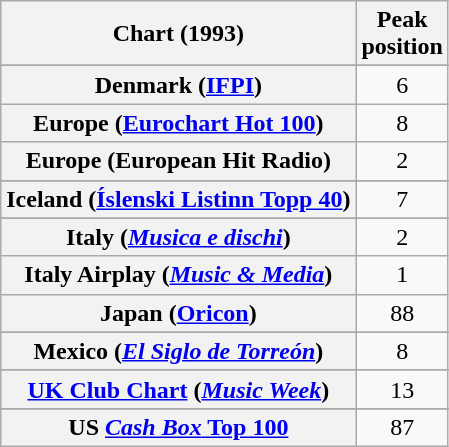<table class="wikitable sortable plainrowheaders" style="text-align:center">
<tr>
<th>Chart (1993)</th>
<th>Peak<br>position</th>
</tr>
<tr>
</tr>
<tr>
</tr>
<tr>
</tr>
<tr>
</tr>
<tr>
</tr>
<tr>
<th scope="row">Denmark (<a href='#'>IFPI</a>)</th>
<td>6</td>
</tr>
<tr>
<th scope="row">Europe (<a href='#'>Eurochart Hot 100</a>)</th>
<td>8</td>
</tr>
<tr>
<th scope="row">Europe (European Hit Radio)</th>
<td>2</td>
</tr>
<tr>
</tr>
<tr>
</tr>
<tr>
<th scope="row">Iceland (<a href='#'>Íslenski Listinn Topp 40</a>)</th>
<td>7</td>
</tr>
<tr>
</tr>
<tr>
<th scope="row">Italy (<em><a href='#'>Musica e dischi</a></em>)</th>
<td>2</td>
</tr>
<tr>
<th scope="row">Italy Airplay (<em><a href='#'>Music & Media</a></em>)</th>
<td>1</td>
</tr>
<tr>
<th scope="row">Japan (<a href='#'>Oricon</a>)</th>
<td>88</td>
</tr>
<tr>
</tr>
<tr>
</tr>
<tr>
</tr>
<tr>
</tr>
<tr>
<th scope="row">Mexico (<em><a href='#'>El Siglo de Torreón</a></em>)</th>
<td>8</td>
</tr>
<tr>
</tr>
<tr>
</tr>
<tr>
</tr>
<tr>
<th scope="row"><a href='#'>UK Club Chart</a> (<em><a href='#'>Music Week</a></em>)</th>
<td>13</td>
</tr>
<tr>
</tr>
<tr>
</tr>
<tr>
<th scope="row">US <a href='#'><em>Cash Box</em> Top 100</a></th>
<td>87</td>
</tr>
</table>
